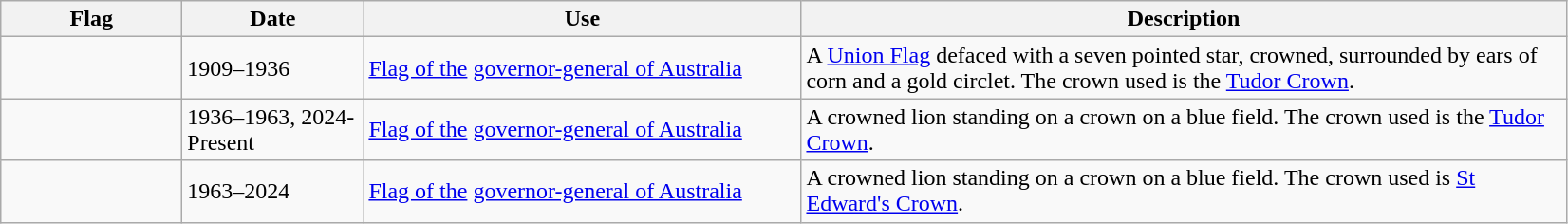<table class="wikitable">
<tr>
<th scope="col" style="width:120px;">Flag</th>
<th scope="col" style="width:120px;">Date</th>
<th scope="col" style="width:300px;">Use</th>
<th scope="col" style="width:530px;">Description</th>
</tr>
<tr>
<td></td>
<td>1909–1936</td>
<td><a href='#'>Flag of the</a> <a href='#'>governor-general of Australia</a></td>
<td>A <a href='#'>Union Flag</a> defaced with a seven pointed star, crowned, surrounded by ears of corn and a gold circlet. The crown used is the <a href='#'>Tudor Crown</a>.</td>
</tr>
<tr>
<td></td>
<td>1936–1963, 2024-Present</td>
<td><a href='#'>Flag of the</a> <a href='#'>governor-general of Australia</a></td>
<td>A crowned lion standing on a crown on a blue field. The crown used is the <a href='#'>Tudor Crown</a>.</td>
</tr>
<tr>
<td></td>
<td>1963–2024</td>
<td><a href='#'>Flag of the</a> <a href='#'>governor-general of Australia</a></td>
<td>A crowned lion standing on a crown on a blue field. The crown used is <a href='#'>St Edward's Crown</a>.</td>
</tr>
</table>
